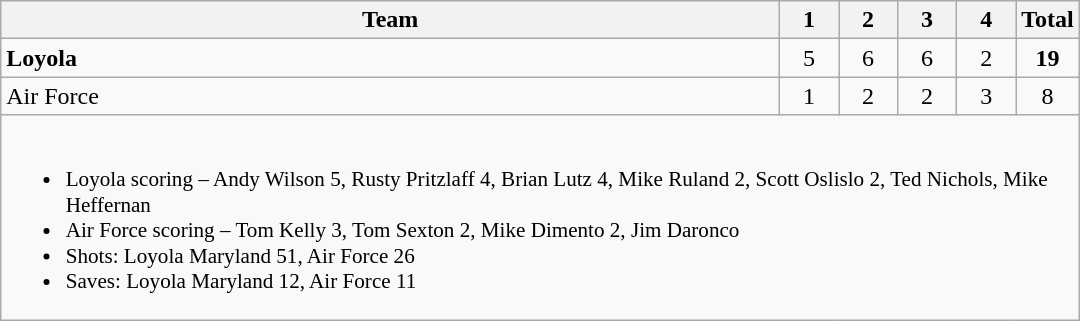<table class="wikitable" style="text-align:center; max-width:45em">
<tr>
<th>Team</th>
<th style="width:2em">1</th>
<th style="width:2em">2</th>
<th style="width:2em">3</th>
<th style="width:2em">4</th>
<th style="width:2em">Total</th>
</tr>
<tr>
<td style="text-align:left"><strong>Loyola</strong></td>
<td>5</td>
<td>6</td>
<td>6</td>
<td>2</td>
<td><strong>19</strong></td>
</tr>
<tr>
<td style="text-align:left">Air Force</td>
<td>1</td>
<td>2</td>
<td>2</td>
<td>3</td>
<td>8</td>
</tr>
<tr>
<td colspan=6 style="font-size:88%; text-align:left"><br><ul><li>Loyola scoring – Andy Wilson 5, Rusty Pritzlaff 4, Brian Lutz 4, Mike Ruland 2, Scott Oslislo 2, Ted Nichols, Mike Heffernan</li><li>Air Force scoring – Tom Kelly 3, Tom Sexton 2, Mike Dimento 2, Jim Daronco</li><li>Shots: Loyola Maryland 51, Air Force 26</li><li>Saves: Loyola Maryland 12, Air Force 11</li></ul></td>
</tr>
</table>
